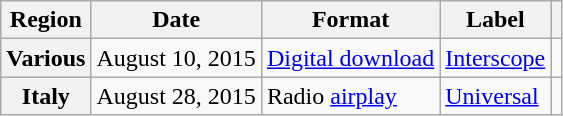<table class="wikitable plainrowheaders">
<tr>
<th scope="col">Region</th>
<th scope="col">Date</th>
<th scope="col">Format</th>
<th scope="col">Label</th>
<th scope="col"></th>
</tr>
<tr>
<th scope="row">Various</th>
<td>August 10, 2015</td>
<td><a href='#'>Digital download</a></td>
<td><a href='#'>Interscope</a></td>
<td></td>
</tr>
<tr>
<th scope="row">Italy</th>
<td>August 28, 2015</td>
<td>Radio <a href='#'>airplay</a></td>
<td><a href='#'>Universal</a></td>
<td></td>
</tr>
</table>
